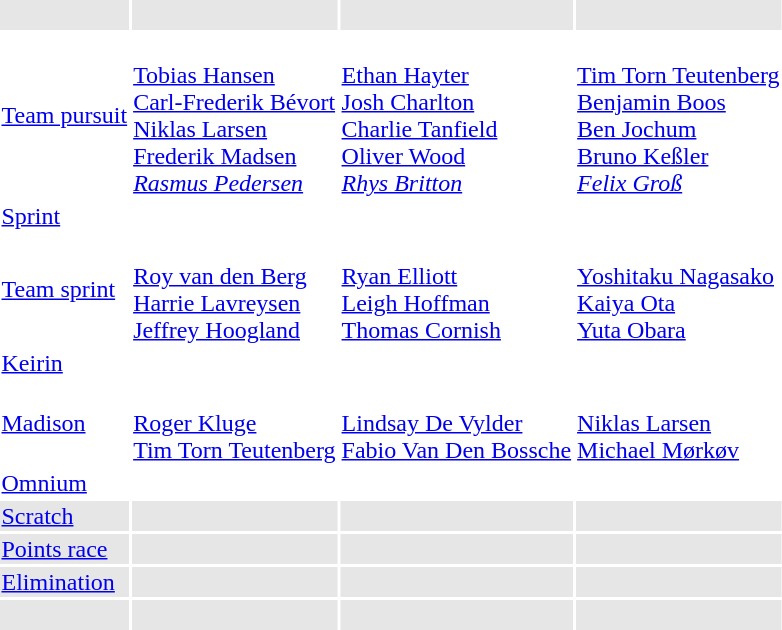<table>
<tr bgcolor="#e6e6e6">
<td><br></td>
<td></td>
<td></td>
<td></td>
</tr>
<tr>
<td><a href='#'>Team pursuit</a><br></td>
<td><br><a href='#'>Tobias Hansen</a><br><a href='#'>Carl-Frederik Bévort</a><br><a href='#'>Niklas Larsen</a><br><a href='#'>Frederik Madsen</a><br><em><a href='#'>Rasmus Pedersen</a></em></td>
<td><br><a href='#'>Ethan Hayter</a><br><a href='#'>Josh Charlton</a><br><a href='#'>Charlie Tanfield</a><br><a href='#'>Oliver Wood</a><br><em><a href='#'>Rhys Britton</a></em></td>
<td><br><a href='#'>Tim Torn Teutenberg</a><br><a href='#'>Benjamin Boos</a><br><a href='#'>Ben Jochum</a><br><a href='#'>Bruno Keßler</a><br><em><a href='#'>Felix Groß</a></em></td>
</tr>
<tr>
<td><a href='#'>Sprint</a><br></td>
<td></td>
<td></td>
<td></td>
</tr>
<tr>
<td><a href='#'>Team sprint</a><br></td>
<td><br><a href='#'>Roy van den Berg</a><br><a href='#'>Harrie Lavreysen</a><br><a href='#'>Jeffrey Hoogland</a></td>
<td><br><a href='#'>Ryan Elliott</a><br><a href='#'>Leigh Hoffman</a><br><a href='#'>Thomas Cornish</a></td>
<td><br><a href='#'>Yoshitaku Nagasako</a><br><a href='#'>Kaiya Ota</a><br><a href='#'>Yuta Obara</a></td>
</tr>
<tr>
<td><a href='#'>Keirin</a><br></td>
<td></td>
<td></td>
<td></td>
</tr>
<tr>
<td><a href='#'>Madison</a><br></td>
<td><br><a href='#'>Roger Kluge</a><br><a href='#'>Tim Torn Teutenberg</a></td>
<td><br><a href='#'>Lindsay De Vylder</a><br><a href='#'>Fabio Van Den Bossche</a></td>
<td><br><a href='#'>Niklas Larsen</a><br><a href='#'>Michael Mørkøv</a></td>
</tr>
<tr>
<td><a href='#'>Omnium</a><br></td>
<td></td>
<td></td>
<td></td>
</tr>
<tr bgcolor="#e6e6e6">
<td><a href='#'>Scratch</a><br></td>
<td></td>
<td></td>
<td></td>
</tr>
<tr bgcolor="#e6e6e6">
<td><a href='#'>Points race</a><br></td>
<td></td>
<td></td>
<td></td>
</tr>
<tr bgcolor="#e6e6e6">
<td><a href='#'>Elimination</a><br></td>
<td></td>
<td></td>
<td></td>
</tr>
<tr bgcolor="#e6e6e6">
<td><br></td>
<td></td>
<td></td>
<td></td>
</tr>
</table>
